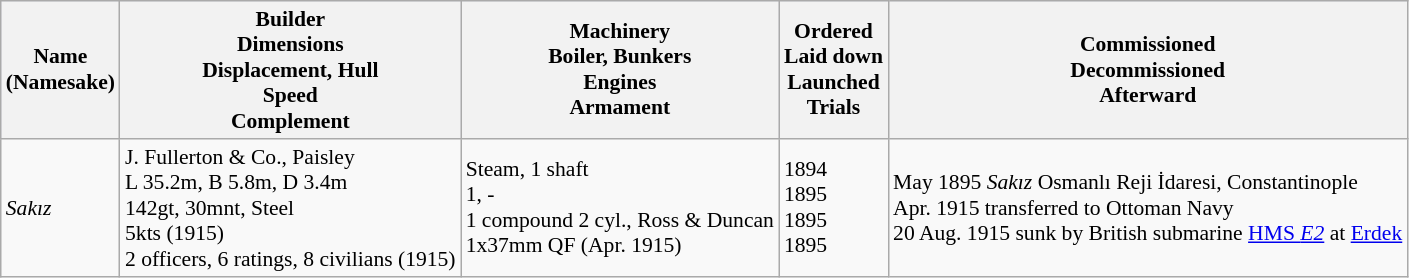<table class="wikitable" style="font-size:90%;">
<tr bgcolor="#e6e9ff">
<th>Name<br>(Namesake)</th>
<th>Builder<br>Dimensions<br>Displacement, Hull<br>Speed<br>Complement</th>
<th>Machinery<br>Boiler, Bunkers<br>Engines<br>Armament</th>
<th>Ordered<br>Laid down<br>Launched<br>Trials</th>
<th>Commissioned<br>Decommissioned<br>Afterward</th>
</tr>
<tr ---->
<td><em>Sakız</em></td>
<td> J. Fullerton & Co., Paisley<br>L 35.2m, B 5.8m, D 3.4m<br>142gt, 30mnt, Steel<br>5kts (1915)<br>2 officers, 6 ratings, 8 civilians (1915)</td>
<td>Steam, 1 shaft<br>1, -<br>1 compound 2 cyl., Ross & Duncan<br>1x37mm QF (Apr. 1915)</td>
<td>1894<br>1895<br>1895<br>1895</td>
<td>May 1895 <em>Sakız</em> Osmanlı Reji İdaresi, Constantinople<br>Apr. 1915 transferred to Ottoman Navy<br>20 Aug. 1915 sunk by British submarine <a href='#'>HMS <em>E2</em></a> at <a href='#'>Erdek</a></td>
</tr>
</table>
